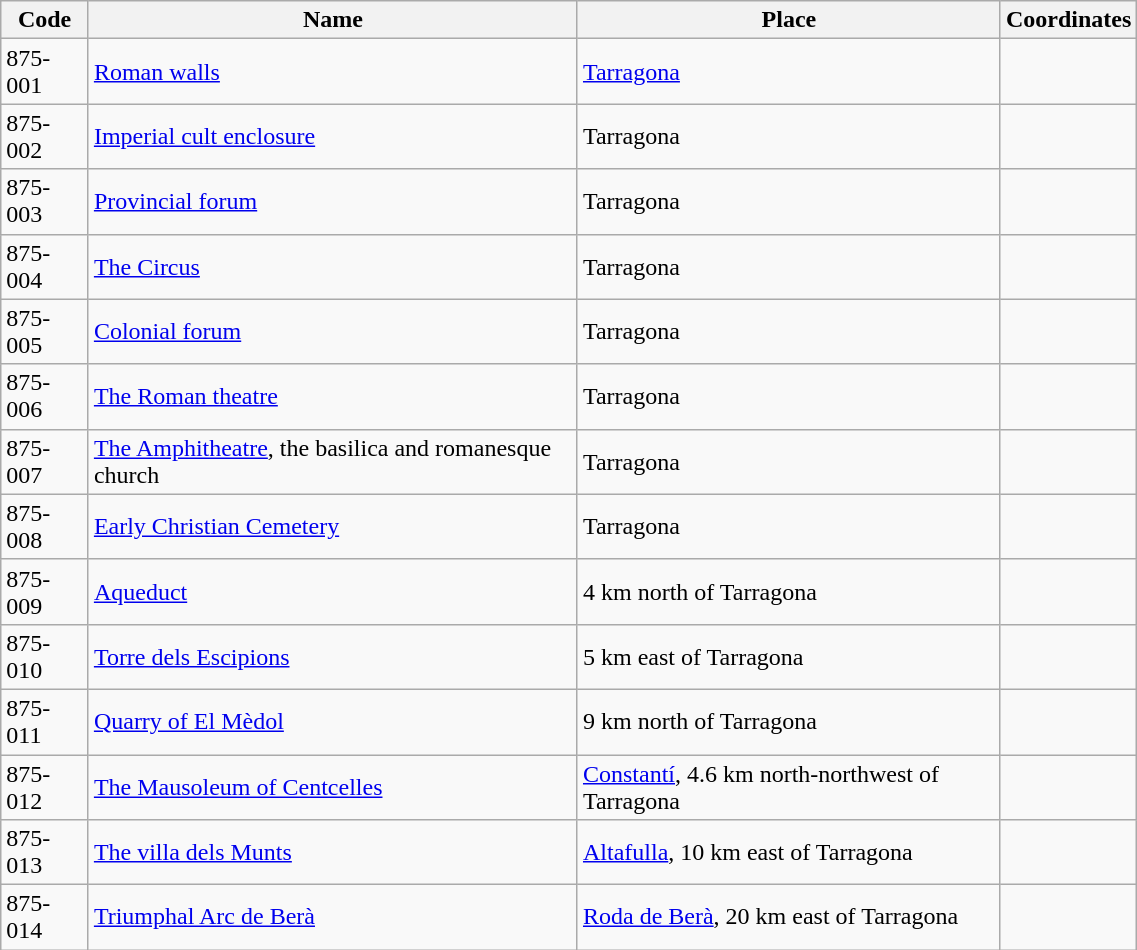<table class="wikitable" width="60%">
<tr>
<th>Code</th>
<th>Name</th>
<th>Place</th>
<th>Coordinates</th>
</tr>
<tr>
<td>875-001</td>
<td><a href='#'>Roman walls</a></td>
<td><a href='#'>Tarragona</a></td>
<td></td>
</tr>
<tr>
<td>875-002</td>
<td><a href='#'>Imperial cult enclosure</a></td>
<td>Tarragona</td>
<td></td>
</tr>
<tr>
<td>875-003</td>
<td><a href='#'>Provincial forum</a></td>
<td>Tarragona</td>
<td></td>
</tr>
<tr>
<td>875-004</td>
<td><a href='#'>The Circus</a></td>
<td>Tarragona</td>
<td></td>
</tr>
<tr>
<td>875-005</td>
<td><a href='#'>Colonial forum</a></td>
<td>Tarragona</td>
<td></td>
</tr>
<tr>
<td>875-006</td>
<td><a href='#'>The Roman theatre</a></td>
<td>Tarragona</td>
<td></td>
</tr>
<tr>
<td>875-007</td>
<td><a href='#'>The Amphitheatre</a>, the basilica and romanesque church</td>
<td>Tarragona</td>
<td></td>
</tr>
<tr>
<td>875-008</td>
<td><a href='#'>Early Christian Cemetery</a></td>
<td>Tarragona</td>
<td></td>
</tr>
<tr>
<td>875-009</td>
<td><a href='#'>Aqueduct</a></td>
<td>4 km north of Tarragona</td>
<td></td>
</tr>
<tr>
<td>875-010</td>
<td><a href='#'>Torre dels Escipions</a></td>
<td>5 km east of Tarragona</td>
<td></td>
</tr>
<tr>
<td>875-011</td>
<td><a href='#'>Quarry of El Mèdol</a></td>
<td>9 km north of Tarragona</td>
<td></td>
</tr>
<tr>
<td>875-012</td>
<td><a href='#'>The Mausoleum of Centcelles</a></td>
<td><a href='#'>Constantí</a>, 4.6 km north-northwest of Tarragona</td>
<td></td>
</tr>
<tr>
<td>875-013</td>
<td><a href='#'>The villa dels Munts</a></td>
<td><a href='#'>Altafulla</a>, 10 km east of Tarragona</td>
<td></td>
</tr>
<tr>
<td>875-014</td>
<td><a href='#'>Triumphal Arc de Berà</a></td>
<td><a href='#'>Roda de Berà</a>, 20 km east of Tarragona</td>
<td></td>
</tr>
</table>
